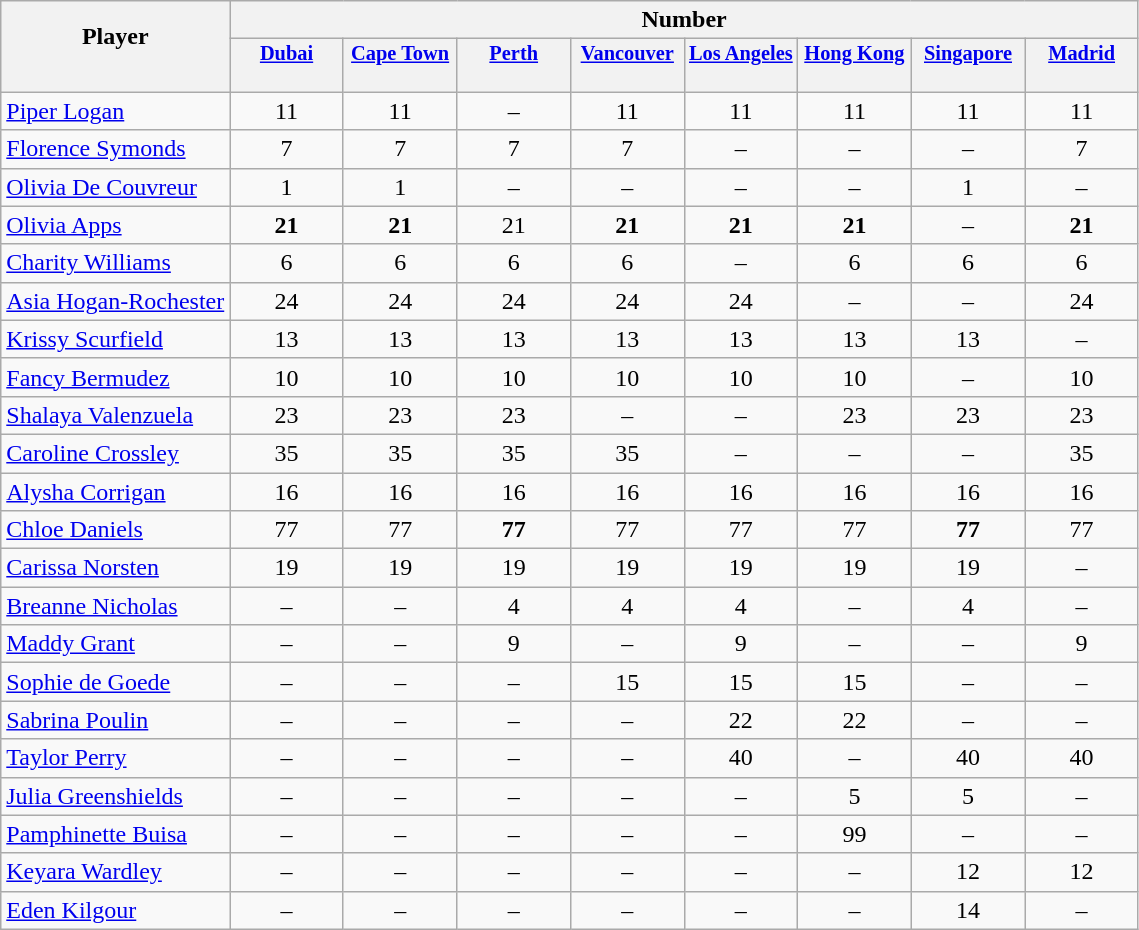<table class="wikitable sortable" style="text-align:center;">
<tr>
<th rowspan="2" style="border-bottom:0px;">Player</th>
<th colspan="8">Number</th>
</tr>
<tr>
<th valign="top" style="width:5.2em; border-bottom:0px; padding:2px; font-size:85%;"><a href='#'>Dubai</a></th>
<th valign="top" style="width:5.2em; border-bottom:0px; padding:2px; font-size:85%;"><a href='#'>Cape Town</a></th>
<th valign="top" style="width:5.2em; border-bottom:0px; padding:2px; font-size:85%;"><a href='#'>Perth</a></th>
<th valign="top" style="width:5.2em; border-bottom:0px; padding:2px; font-size:85%;"><a href='#'>Vancouver</a></th>
<th valign="top" style="width:5.2em; border-bottom:0px; padding:2px; font-size:85%;"><a href='#'>Los Angeles</a></th>
<th valign="top" style="width:5.2em; border-bottom:0px; padding:2px; font-size:85%;"><a href='#'>Hong Kong</a></th>
<th valign="top" style="width:5.2em; border-bottom:0px; padding:2px; font-size:85%;"><a href='#'>Singapore</a></th>
<th valign="top" style="width:5.2em; border-bottom:0px; padding:2px; font-size:85%;"><a href='#'>Madrid</a></th>
</tr>
<tr style="line-height:8px;">
<th style="border-top:0px;"> </th>
<th data-sort-type="number" style="border-top:0px;"></th>
<th data-sort-type="number" style="border-top:0px;"></th>
<th data-sort-type="number" style="border-top:0px;"></th>
<th data-sort-type="number" style="border-top:0px;"></th>
<th data-sort-type="number" style="border-top:0px;"></th>
<th data-sort-type="number" style="border-top:0px;"></th>
<th data-sort-type="number" style="border-top:0px;"></th>
<th data-sort-type="number" style="border-top:0px;"></th>
</tr>
<tr>
<td align="left"><a href='#'>Piper Logan</a></td>
<td>11</td>
<td>11</td>
<td>–</td>
<td>11</td>
<td>11</td>
<td>11</td>
<td>11</td>
<td>11</td>
</tr>
<tr>
<td align="left"><a href='#'>Florence Symonds</a></td>
<td>7</td>
<td>7</td>
<td>7</td>
<td>7</td>
<td>–</td>
<td>–</td>
<td>–</td>
<td>7</td>
</tr>
<tr>
<td align="left"><a href='#'>Olivia De Couvreur</a></td>
<td>1</td>
<td>1</td>
<td>–</td>
<td>–</td>
<td>–</td>
<td>–</td>
<td>1</td>
<td>–</td>
</tr>
<tr>
<td align="left"><a href='#'>Olivia Apps</a></td>
<td><strong>21</strong></td>
<td><strong>21</strong></td>
<td>21</td>
<td><strong>21</strong></td>
<td><strong>21</strong></td>
<td><strong>21</strong></td>
<td>–</td>
<td><strong>21</strong></td>
</tr>
<tr>
<td align="left"><a href='#'>Charity Williams</a></td>
<td>6</td>
<td>6</td>
<td>6</td>
<td>6</td>
<td>–</td>
<td>6</td>
<td>6</td>
<td>6</td>
</tr>
<tr>
<td align="left"><a href='#'>Asia Hogan-Rochester</a></td>
<td>24</td>
<td>24</td>
<td>24</td>
<td>24</td>
<td>24</td>
<td>–</td>
<td>–</td>
<td>24</td>
</tr>
<tr>
<td align="left"><a href='#'>Krissy Scurfield</a></td>
<td>13</td>
<td>13</td>
<td>13</td>
<td>13</td>
<td>13</td>
<td>13</td>
<td>13</td>
<td>–</td>
</tr>
<tr>
<td align="left"><a href='#'>Fancy Bermudez</a></td>
<td>10</td>
<td>10</td>
<td>10</td>
<td>10</td>
<td>10</td>
<td>10</td>
<td>–</td>
<td>10</td>
</tr>
<tr>
<td align="left"><a href='#'>Shalaya Valenzuela</a></td>
<td>23</td>
<td>23</td>
<td>23</td>
<td>–</td>
<td>–</td>
<td>23</td>
<td>23</td>
<td>23</td>
</tr>
<tr>
<td align="left"><a href='#'>Caroline Crossley</a></td>
<td>35</td>
<td>35</td>
<td>35</td>
<td>35</td>
<td>–</td>
<td>–</td>
<td>–</td>
<td>35</td>
</tr>
<tr>
<td align="left"><a href='#'>Alysha Corrigan</a></td>
<td>16</td>
<td>16</td>
<td>16</td>
<td>16</td>
<td>16</td>
<td>16</td>
<td>16</td>
<td>16</td>
</tr>
<tr>
<td align="left"><a href='#'>Chloe Daniels</a></td>
<td>77</td>
<td>77</td>
<td><strong>77</strong></td>
<td>77</td>
<td>77</td>
<td>77</td>
<td><strong>77</strong></td>
<td>77</td>
</tr>
<tr>
<td align="left"><a href='#'>Carissa Norsten</a></td>
<td>19</td>
<td>19</td>
<td>19</td>
<td>19</td>
<td>19</td>
<td>19</td>
<td>19</td>
<td>–</td>
</tr>
<tr>
<td align="left"><a href='#'>Breanne Nicholas</a></td>
<td>–</td>
<td>–</td>
<td>4</td>
<td>4</td>
<td>4</td>
<td>–</td>
<td>4</td>
<td>–</td>
</tr>
<tr>
<td align="left"><a href='#'>Maddy Grant</a></td>
<td>–</td>
<td>–</td>
<td>9</td>
<td>–</td>
<td>9</td>
<td>–</td>
<td>–</td>
<td>9</td>
</tr>
<tr>
<td align="left"><a href='#'>Sophie de Goede</a></td>
<td>–</td>
<td>–</td>
<td>–</td>
<td>15</td>
<td>15</td>
<td>15</td>
<td>–</td>
<td>–</td>
</tr>
<tr>
<td align="left"><a href='#'>Sabrina Poulin</a></td>
<td>–</td>
<td>–</td>
<td>–</td>
<td>–</td>
<td>22</td>
<td>22</td>
<td>–</td>
<td>–</td>
</tr>
<tr>
<td align="left"><a href='#'>Taylor Perry</a></td>
<td>–</td>
<td>–</td>
<td>–</td>
<td>–</td>
<td>40</td>
<td>–</td>
<td>40</td>
<td>40</td>
</tr>
<tr>
<td align="left"><a href='#'>Julia Greenshields</a></td>
<td>–</td>
<td>–</td>
<td>–</td>
<td>–</td>
<td>–</td>
<td>5</td>
<td>5</td>
<td>–</td>
</tr>
<tr>
<td align="left"><a href='#'>Pamphinette Buisa</a></td>
<td>–</td>
<td>–</td>
<td>–</td>
<td>–</td>
<td>–</td>
<td>99</td>
<td>–</td>
<td>–</td>
</tr>
<tr>
<td align="left"><a href='#'>Keyara Wardley</a></td>
<td>–</td>
<td>–</td>
<td>–</td>
<td>–</td>
<td>–</td>
<td>–</td>
<td>12</td>
<td>12</td>
</tr>
<tr>
<td align="left"><a href='#'>Eden Kilgour</a></td>
<td>–</td>
<td>–</td>
<td>–</td>
<td>–</td>
<td>–</td>
<td>–</td>
<td>14</td>
<td>–</td>
</tr>
</table>
